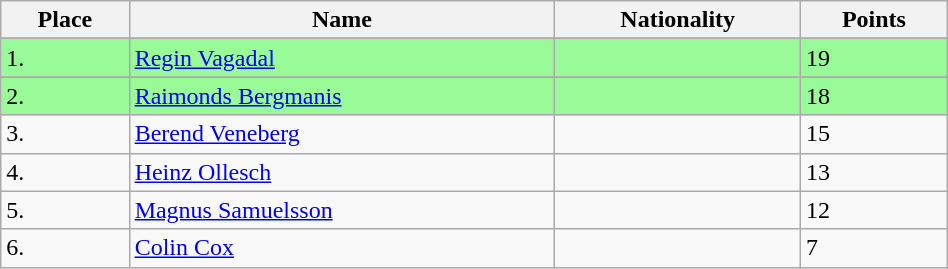<table class="wikitable" style="display: inline-table; width: 50%;">
<tr>
<th>Place</th>
<th>Name</th>
<th>Nationality</th>
<th>Points</th>
</tr>
<tr>
</tr>
<tr style="background:palegreen">
<td>1.</td>
<td><a href='#'>Regin Vagadal</a></td>
<td></td>
<td>19</td>
</tr>
<tr>
</tr>
<tr style="background:palegreen">
<td>2.</td>
<td><a href='#'>Raimonds Bergmanis</a></td>
<td></td>
<td>18</td>
</tr>
<tr>
<td>3.</td>
<td><a href='#'>Berend Veneberg</a></td>
<td></td>
<td>15</td>
</tr>
<tr>
<td>4.</td>
<td><a href='#'>Heinz Ollesch</a></td>
<td></td>
<td>13</td>
</tr>
<tr>
<td>5.</td>
<td><a href='#'>Magnus Samuelsson</a></td>
<td></td>
<td>12</td>
</tr>
<tr>
<td>6.</td>
<td><a href='#'>Colin Cox</a></td>
<td></td>
<td>7</td>
</tr>
</table>
